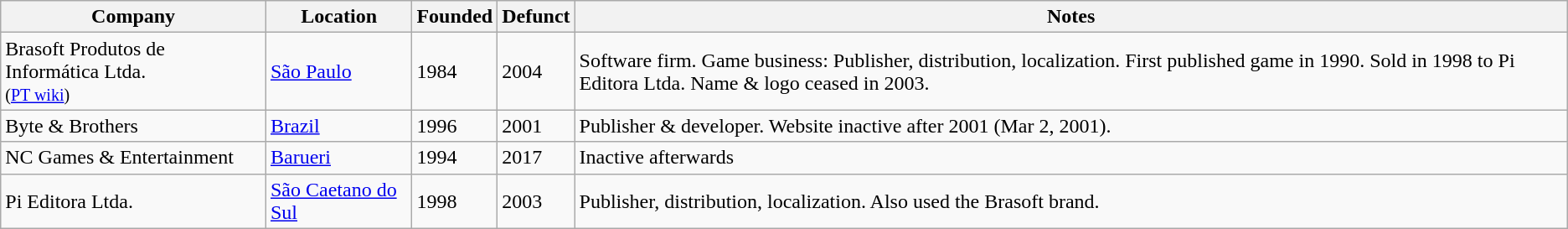<table class="wikitable sortable mw-collapsible">
<tr>
<th><strong>Company</strong></th>
<th><strong>Location</strong></th>
<th><strong>Founded</strong></th>
<th><strong>Defunct</strong></th>
<th><strong>Notes</strong></th>
</tr>
<tr>
<td>Brasoft Produtos de Informática Ltda.<br><small>(<a href='#'>PT wiki</a>)</small></td>
<td><a href='#'>São Paulo</a></td>
<td>1984</td>
<td>2004</td>
<td>Software firm. Game business: Publisher, distribution, localization. First published game in 1990. Sold in 1998 to Pi Editora Ltda. Name & logo ceased in 2003.</td>
</tr>
<tr>
<td>Byte & Brothers</td>
<td><a href='#'>Brazil</a></td>
<td>1996</td>
<td>2001</td>
<td>Publisher & developer. Website inactive after 2001 (Mar 2, 2001).</td>
</tr>
<tr>
<td>NC Games & Entertainment</td>
<td><a href='#'>Barueri</a></td>
<td>1994</td>
<td>2017</td>
<td>Inactive afterwards</td>
</tr>
<tr>
<td>Pi Editora Ltda.</td>
<td><a href='#'>São Caetano do Sul</a></td>
<td>1998</td>
<td>2003</td>
<td>Publisher, distribution, localization. Also used the Brasoft brand.</td>
</tr>
</table>
